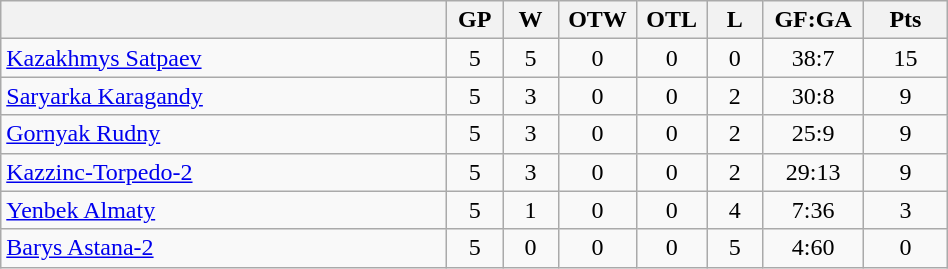<table class="wikitable" width="50%">
<tr>
<th width="40%" bgcolor="#e0e0e0"></th>
<th width="5%" bgcolor="#e0e0e0">GP</th>
<th width="5%" bgcolor="#e0e0e0">W</th>
<th width="5%" bgcolor="#e0e0e0">OTW</th>
<th width="5%" bgcolor="#e0e0e0">OTL</th>
<th width="5%" bgcolor="#e0e0e0">L</th>
<th width="7.5%" bgcolor="#e0e0e0">GF:GA</th>
<th width="7.5%" bgcolor="#e0e0e0">Pts</th>
</tr>
<tr align="center">
<td align="left"><a href='#'>Kazakhmys Satpaev</a></td>
<td>5</td>
<td>5</td>
<td>0</td>
<td>0</td>
<td>0</td>
<td>38:7</td>
<td>15</td>
</tr>
<tr align="center">
<td align="left"><a href='#'>Saryarka Karagandy</a></td>
<td>5</td>
<td>3</td>
<td>0</td>
<td>0</td>
<td>2</td>
<td>30:8</td>
<td>9</td>
</tr>
<tr align="center">
<td align="left"><a href='#'>Gornyak Rudny</a></td>
<td>5</td>
<td>3</td>
<td>0</td>
<td>0</td>
<td>2</td>
<td>25:9</td>
<td>9</td>
</tr>
<tr align="center">
<td align="left"><a href='#'>Kazzinc-Torpedo-2</a></td>
<td>5</td>
<td>3</td>
<td>0</td>
<td>0</td>
<td>2</td>
<td>29:13</td>
<td>9</td>
</tr>
<tr align="center">
<td align="left"><a href='#'>Yenbek Almaty</a></td>
<td>5</td>
<td>1</td>
<td>0</td>
<td>0</td>
<td>4</td>
<td>7:36</td>
<td>3</td>
</tr>
<tr align="center">
<td align="left"><a href='#'>Barys Astana-2</a></td>
<td>5</td>
<td>0</td>
<td>0</td>
<td>0</td>
<td>5</td>
<td>4:60</td>
<td>0</td>
</tr>
</table>
